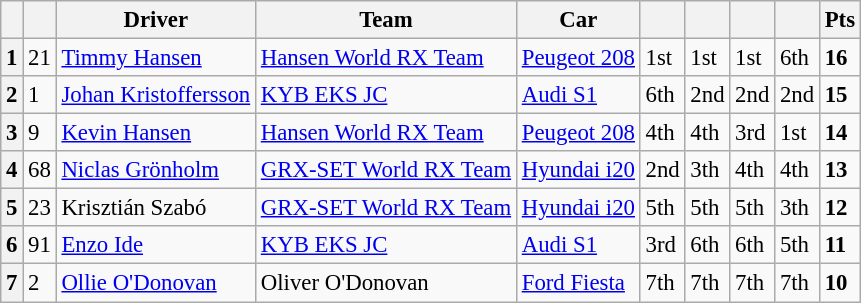<table class="wikitable" style="font-size:95%">
<tr>
<th></th>
<th></th>
<th>Driver</th>
<th>Team</th>
<th>Car</th>
<th></th>
<th></th>
<th></th>
<th></th>
<th>Pts</th>
</tr>
<tr>
<th>1</th>
<td>21</td>
<td> <a href='#'>Timmy Hansen</a></td>
<td><a href='#'>Hansen World RX Team</a></td>
<td><a href='#'>Peugeot 208</a></td>
<td>1st</td>
<td>1st</td>
<td>1st</td>
<td>6th</td>
<td><strong>16</strong></td>
</tr>
<tr>
<th>2</th>
<td>1</td>
<td> <a href='#'>Johan Kristoffersson</a></td>
<td><a href='#'>KYB EKS JC</a></td>
<td><a href='#'>Audi S1</a></td>
<td>6th</td>
<td>2nd</td>
<td>2nd</td>
<td>2nd</td>
<td><strong>15</strong></td>
</tr>
<tr>
<th>3</th>
<td>9</td>
<td> <a href='#'>Kevin Hansen</a></td>
<td><a href='#'>Hansen World RX Team</a></td>
<td><a href='#'>Peugeot 208</a></td>
<td>4th</td>
<td>4th</td>
<td>3rd</td>
<td>1st</td>
<td><strong>14</strong></td>
</tr>
<tr>
<th>4</th>
<td>68</td>
<td> <a href='#'>Niclas Grönholm</a></td>
<td><a href='#'>GRX-SET World RX Team</a></td>
<td><a href='#'>Hyundai i20</a></td>
<td>2nd</td>
<td>3th</td>
<td>4th</td>
<td>4th</td>
<td><strong>13</strong></td>
</tr>
<tr>
<th>5</th>
<td>23</td>
<td> Krisztián Szabó</td>
<td><a href='#'>GRX-SET World RX Team</a></td>
<td><a href='#'>Hyundai i20</a></td>
<td>5th</td>
<td>5th</td>
<td>5th</td>
<td>3th</td>
<td><strong>12</strong></td>
</tr>
<tr>
<th>6</th>
<td>91</td>
<td> <a href='#'>Enzo Ide</a></td>
<td><a href='#'>KYB EKS JC</a></td>
<td><a href='#'>Audi S1</a></td>
<td>3rd</td>
<td>6th</td>
<td>6th</td>
<td>5th</td>
<td><strong>11</strong></td>
</tr>
<tr>
<th>7</th>
<td>2</td>
<td> <a href='#'>Ollie O'Donovan</a></td>
<td>Oliver O'Donovan</td>
<td><a href='#'>Ford Fiesta</a></td>
<td>7th</td>
<td>7th</td>
<td>7th</td>
<td>7th</td>
<td><strong>10</strong></td>
</tr>
</table>
